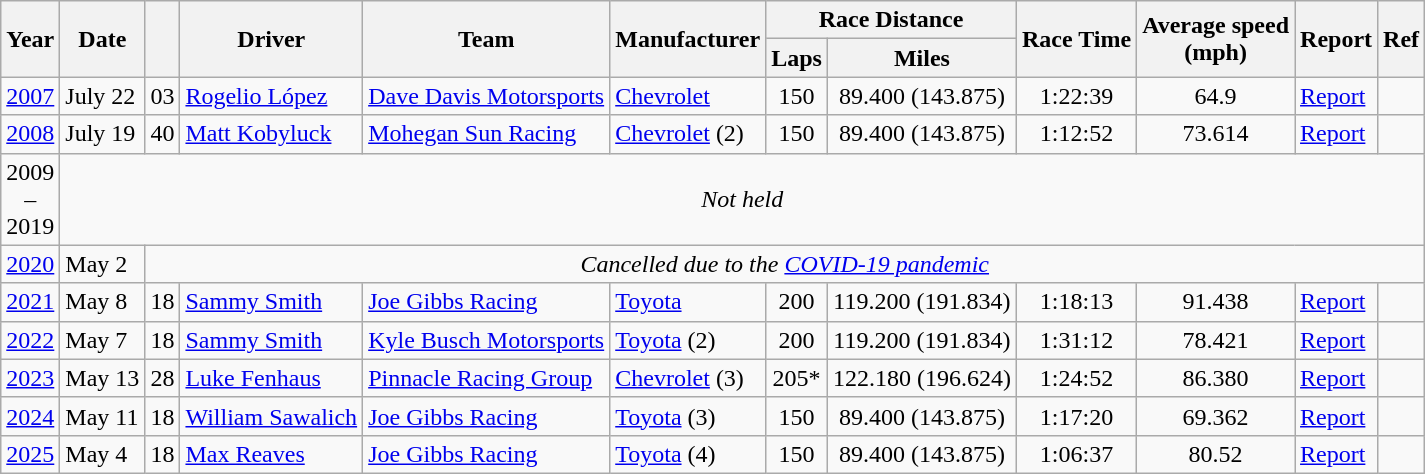<table class="wikitable">
<tr>
<th rowspan=2>Year</th>
<th rowspan=2>Date</th>
<th rowspan=2></th>
<th rowspan=2>Driver</th>
<th rowspan=2>Team</th>
<th rowspan=2>Manufacturer</th>
<th colspan=2>Race Distance</th>
<th rowspan=2>Race Time</th>
<th rowspan=2>Average speed<br>(mph)</th>
<th rowspan=2>Report</th>
<th rowspan=2>Ref</th>
</tr>
<tr>
<th>Laps</th>
<th>Miles</th>
</tr>
<tr>
<td><a href='#'>2007</a></td>
<td>July 22</td>
<td align="center">03</td>
<td><a href='#'>Rogelio López</a></td>
<td><a href='#'>Dave Davis Motorsports</a></td>
<td><a href='#'>Chevrolet</a></td>
<td align="center">150</td>
<td align="center">89.400 (143.875)</td>
<td align="center">1:22:39</td>
<td align="center">64.9</td>
<td><a href='#'>Report</a></td>
<td align="center"></td>
</tr>
<tr>
<td><a href='#'>2008</a></td>
<td>July 19</td>
<td align="center">40</td>
<td><a href='#'>Matt Kobyluck</a></td>
<td><a href='#'>Mohegan Sun Racing</a></td>
<td><a href='#'>Chevrolet</a> (2)</td>
<td align="center">150</td>
<td align="center">89.400 (143.875)</td>
<td align="center">1:12:52</td>
<td align="center">73.614</td>
<td><a href='#'>Report</a></td>
<td align="center"></td>
</tr>
<tr>
<td align=center>2009<br>–<br>2019</td>
<td colspan="11" align="center"><em>Not held</em></td>
</tr>
<tr>
<td><a href='#'>2020</a></td>
<td>May 2</td>
<td colspan=10 align=center><em>Cancelled due to the <a href='#'>COVID-19 pandemic</a></em></td>
</tr>
<tr>
<td><a href='#'>2021</a></td>
<td>May 8</td>
<td align="center">18</td>
<td><a href='#'>Sammy Smith</a></td>
<td><a href='#'>Joe Gibbs Racing</a></td>
<td><a href='#'>Toyota</a></td>
<td align="center">200</td>
<td align="center">119.200 (191.834)</td>
<td align="center">1:18:13</td>
<td align="center">91.438</td>
<td><a href='#'>Report</a></td>
<td align="center"></td>
</tr>
<tr>
<td><a href='#'>2022</a></td>
<td>May 7</td>
<td align="center">18</td>
<td><a href='#'>Sammy Smith</a></td>
<td><a href='#'>Kyle Busch Motorsports</a></td>
<td><a href='#'>Toyota</a> (2)</td>
<td align="center">200</td>
<td align="center">119.200 (191.834)</td>
<td align="center">1:31:12</td>
<td align="center">78.421</td>
<td><a href='#'>Report</a></td>
<td align="center"></td>
</tr>
<tr>
<td><a href='#'>2023</a></td>
<td>May 13</td>
<td align="center">28</td>
<td><a href='#'>Luke Fenhaus</a></td>
<td><a href='#'>Pinnacle Racing Group</a></td>
<td><a href='#'>Chevrolet</a> (3)</td>
<td align="center">205*</td>
<td align="center">122.180 (196.624)</td>
<td align="center">1:24:52</td>
<td align="center">86.380</td>
<td><a href='#'>Report</a></td>
<td align="center"></td>
</tr>
<tr>
<td><a href='#'>2024</a></td>
<td>May 11</td>
<td align="center">18</td>
<td><a href='#'>William Sawalich</a></td>
<td><a href='#'>Joe Gibbs Racing</a></td>
<td><a href='#'>Toyota</a> (3)</td>
<td align="center">150</td>
<td align="center">89.400 (143.875)</td>
<td align="center">1:17:20</td>
<td align="center">69.362</td>
<td><a href='#'>Report</a></td>
<td align="center"></td>
</tr>
<tr>
<td><a href='#'>2025</a></td>
<td>May 4</td>
<td align="center">18</td>
<td><a href='#'>Max Reaves</a></td>
<td><a href='#'>Joe Gibbs Racing</a></td>
<td><a href='#'>Toyota</a> (4)</td>
<td align="center">150</td>
<td align="center">89.400 (143.875)</td>
<td align="center">1:06:37</td>
<td align="center">80.52</td>
<td><a href='#'>Report</a></td>
<td align="center"></td>
</tr>
</table>
